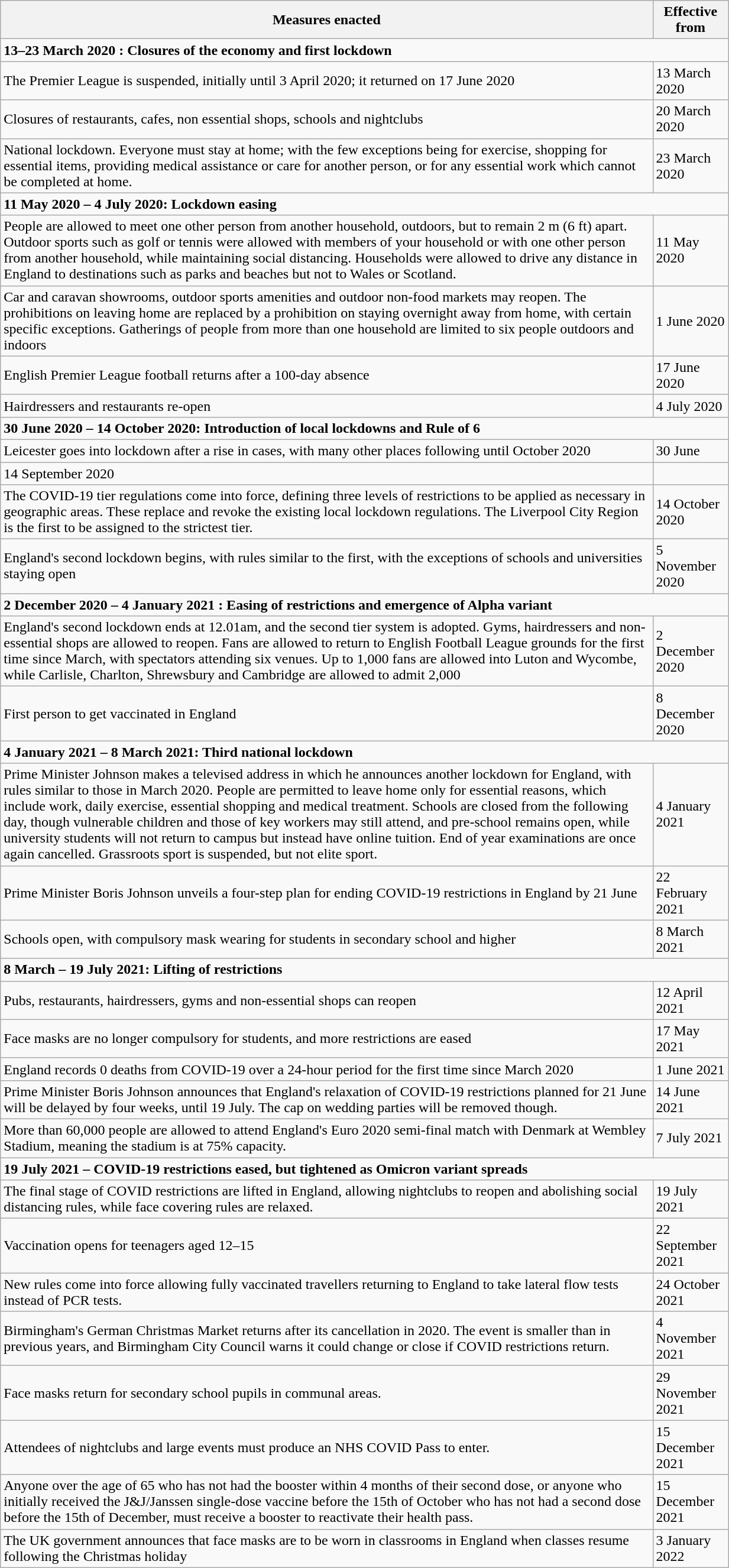<table class="wikitable alternance" style="width:65%;">
<tr>
<th scope="col">Measures enacted</th>
<th scope="col">Effective from</th>
</tr>
<tr>
<td colspan=2><strong>13–23 March 2020 : Closures of the economy and first lockdown</strong></td>
</tr>
<tr>
<td>The Premier League is suspended, initially until 3 April 2020; it returned on 17 June 2020</td>
<td>13 March 2020</td>
</tr>
<tr>
<td>Closures of restaurants, cafes, non essential shops, schools and nightclubs</td>
<td>20 March 2020</td>
</tr>
<tr>
<td>National lockdown. Everyone must stay at home; with the few exceptions being for exercise, shopping for essential items, providing medical assistance or care for another person, or for any essential work which cannot be completed at home.</td>
<td>23 March 2020</td>
</tr>
<tr>
<td colspan=2><strong>11 May 2020 – 4 July 2020: Lockdown easing</strong></td>
</tr>
<tr>
<td>People are allowed to meet one other person from another household, outdoors, but to remain 2 m (6 ft) apart. Outdoor sports such as golf or tennis were allowed with members of your household or with one other person from another household, while maintaining social distancing. Households were allowed to drive any distance in England to destinations such as parks and beaches but not to Wales or Scotland.</td>
<td>11 May 2020</td>
</tr>
<tr>
<td>Car and caravan showrooms, outdoor sports amenities and outdoor non-food markets may reopen. The prohibitions on leaving home are replaced by a prohibition on staying overnight away from home, with certain specific exceptions. Gatherings of people from more than one household are limited to six people outdoors and indoors</td>
<td>1 June 2020</td>
</tr>
<tr>
<td>English Premier League football returns after a 100-day absence</td>
<td>17 June 2020</td>
</tr>
<tr>
<td>Hairdressers and restaurants re-open</td>
<td>4 July 2020</td>
</tr>
<tr>
<td colspan=2><strong>30 June 2020 – 14 October 2020: Introduction of local lockdowns and Rule of 6 </strong></td>
</tr>
<tr>
<td>Leicester goes into lockdown after a rise in cases, with many other places following until October 2020</td>
<td>30 June</td>
</tr>
<tr>
<td Following a rise in COVID-19 cases, social gatherings of more than six people are made illegal, with the exception of workplaces, schools, COVID secure weddings and funerals, and organised team sports.>14 September 2020</td>
</tr>
<tr>
<td>The COVID-19 tier regulations come into force, defining three levels of restrictions to be applied as necessary in geographic areas. These replace and revoke the existing local lockdown regulations. The Liverpool City Region is the first to be assigned to the strictest tier.</td>
<td>14 October 2020</td>
</tr>
<tr>
<td>England's second lockdown begins, with rules similar to the first, with the exceptions of schools and universities staying open</td>
<td>5 November 2020</td>
</tr>
<tr>
<td colspan=2><strong>2 December 2020 – 4 January 2021 : Easing of restrictions and emergence of Alpha variant </strong></td>
</tr>
<tr>
<td>England's second lockdown ends at 12.01am, and the second tier system is adopted. Gyms, hairdressers and non-essential shops are allowed to reopen. Fans are allowed to return to English Football League grounds for the first time since March, with spectators attending six venues. Up to 1,000 fans are allowed into Luton and Wycombe, while Carlisle, Charlton, Shrewsbury and Cambridge are allowed to admit 2,000</td>
<td>2 December 2020</td>
</tr>
<tr>
<td>First person to get vaccinated in England</td>
<td>8 December 2020</td>
</tr>
<tr>
<td colspan=2><strong>4 January 2021 – 8 March 2021: Third national lockdown</strong></td>
</tr>
<tr>
<td>Prime Minister Johnson makes a televised address in which he announces another lockdown for England, with rules similar to those in March 2020. People are permitted to leave home only for essential reasons, which include work, daily exercise, essential shopping and medical treatment. Schools are closed from the following day, though vulnerable children and those of key workers may still attend, and pre-school remains open, while university students will not return to campus but instead have online tuition. End of year examinations are once again cancelled. Grassroots sport is suspended, but not elite sport.</td>
<td>4 January 2021</td>
</tr>
<tr>
<td>Prime Minister Boris Johnson unveils a four-step plan for ending COVID-19 restrictions in England by 21 June</td>
<td>22 February 2021</td>
</tr>
<tr>
<td>Schools open, with compulsory mask wearing for students in secondary school and higher</td>
<td>8 March 2021</td>
</tr>
<tr>
<td colspan=2><strong>8 March – 19 July 2021: Lifting of restrictions</strong></td>
</tr>
<tr>
<td>Pubs, restaurants, hairdressers, gyms and non-essential shops can reopen</td>
<td>12 April 2021</td>
</tr>
<tr>
<td>Face masks are no longer compulsory for students, and more restrictions are eased</td>
<td>17 May 2021</td>
</tr>
<tr>
<td>England records 0 deaths from COVID-19 over a 24-hour period for the first time since March 2020</td>
<td>1 June 2021</td>
</tr>
<tr>
<td>Prime Minister Boris Johnson announces that England's relaxation of COVID-19 restrictions planned for 21 June will be delayed by four weeks, until 19 July. The cap on wedding parties will be removed though.</td>
<td>14 June 2021</td>
</tr>
<tr>
<td>More than 60,000 people are allowed to attend England's Euro 2020 semi-final match with Denmark at Wembley Stadium, meaning the stadium is at 75% capacity.</td>
<td>7 July 2021</td>
</tr>
<tr>
<td colspan=2><strong>19 July 2021 –  COVID-19 restrictions eased, but tightened as Omicron variant spreads</strong></td>
</tr>
<tr>
<td>The final stage of COVID restrictions are lifted in England, allowing nightclubs to reopen and abolishing social distancing rules, while face covering rules are relaxed.</td>
<td>19 July 2021</td>
</tr>
<tr>
<td>Vaccination opens for teenagers aged 12–15</td>
<td>22 September 2021</td>
</tr>
<tr>
<td>New rules come into force allowing fully vaccinated travellers returning to England to take lateral flow tests instead of PCR tests.</td>
<td>24 October 2021</td>
</tr>
<tr>
<td>Birmingham's German Christmas Market returns after its cancellation in 2020. The event is smaller than in previous years, and Birmingham City Council warns it could change or close if COVID restrictions return.</td>
<td>4 November 2021</td>
</tr>
<tr>
<td>Face masks return for secondary school pupils in communal areas.</td>
<td>29 November 2021</td>
</tr>
<tr>
<td>Attendees of nightclubs and large events must produce an NHS COVID Pass to enter.</td>
<td>15 December 2021</td>
</tr>
<tr>
<td>Anyone over the age of 65 who has not had the booster within 4 months of their second dose, or anyone who initially received the J&J/Janssen single-dose vaccine before the 15th of October who has not had a second dose before the 15th of December, must receive a booster to reactivate their health pass.</td>
<td>15 December 2021</td>
</tr>
<tr>
<td>The UK government announces that face masks are to be worn in classrooms in England when classes resume following the Christmas holiday</td>
<td>3 January 2022</td>
</tr>
</table>
